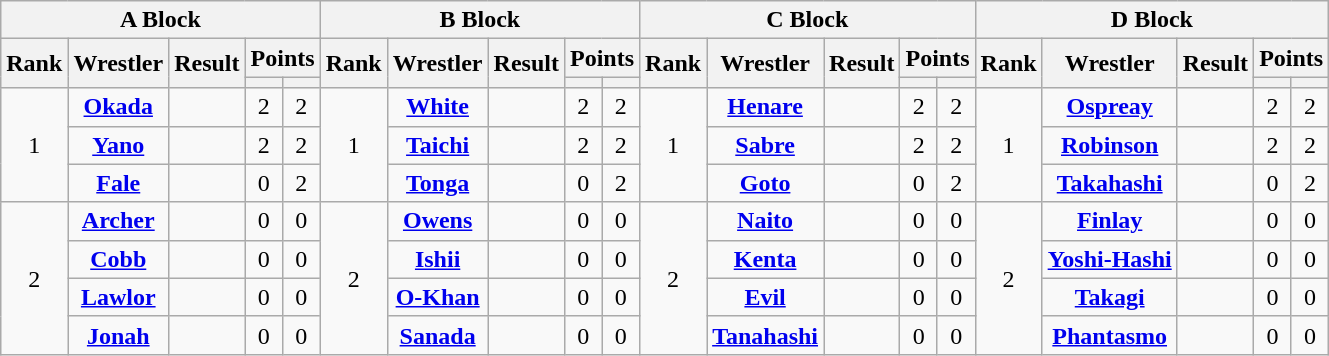<table class="wikitable mw-collapsible mw-collapsed" plainrowheaders sortable" style="text-align: center">
<tr>
<th colspan="5">A Block</th>
<th colspan="5">B Block</th>
<th colspan="5">C Block</th>
<th colspan="5">D Block</th>
</tr>
<tr>
<th rowspan="2">Rank</th>
<th rowspan="2">Wrestler</th>
<th rowspan="2">Result</th>
<th colspan="2">Points</th>
<th rowspan="2">Rank</th>
<th rowspan="2">Wrestler</th>
<th rowspan="2">Result</th>
<th colspan="2">Points</th>
<th rowspan="2">Rank</th>
<th rowspan="2">Wrestler</th>
<th rowspan="2">Result</th>
<th colspan="2">Points</th>
<th rowspan="2">Rank</th>
<th rowspan="2">Wrestler</th>
<th rowspan="2">Result</th>
<th colspan="2">Points</th>
</tr>
<tr>
<th></th>
<th></th>
<th></th>
<th></th>
<th></th>
<th></th>
<th></th>
<th></th>
</tr>
<tr>
<td rowspan="3">1</td>
<td><strong><a href='#'>Okada</a></strong></td>
<td></td>
<td>2</td>
<td>2</td>
<td rowspan="3">1</td>
<td><strong><a href='#'>White</a></strong></td>
<td></td>
<td>2</td>
<td>2</td>
<td rowspan="3">1</td>
<td><strong><a href='#'>Henare</a></strong></td>
<td></td>
<td>2</td>
<td>2</td>
<td rowspan="3">1</td>
<td><strong><a href='#'>Ospreay</a></strong></td>
<td></td>
<td>2</td>
<td>2</td>
</tr>
<tr>
<td><strong><a href='#'>Yano</a></strong></td>
<td></td>
<td>2</td>
<td>2</td>
<td><strong><a href='#'>Taichi</a></strong></td>
<td></td>
<td>2</td>
<td>2</td>
<td><strong><a href='#'>Sabre</a></strong></td>
<td></td>
<td>2</td>
<td>2</td>
<td><strong><a href='#'>Robinson</a></strong></td>
<td></td>
<td>2</td>
<td>2</td>
</tr>
<tr>
<td><strong><a href='#'>Fale</a></strong></td>
<td></td>
<td>0</td>
<td>2</td>
<td><strong><a href='#'>Tonga</a></strong></td>
<td></td>
<td>0</td>
<td>2</td>
<td><strong><a href='#'>Goto</a></strong></td>
<td></td>
<td>0</td>
<td>2</td>
<td><strong><a href='#'>Takahashi</a></strong></td>
<td></td>
<td>0</td>
<td>2</td>
</tr>
<tr>
<td rowspan="4">2</td>
<td><strong><a href='#'>Archer</a></strong></td>
<td></td>
<td>0</td>
<td>0</td>
<td rowspan="4">2</td>
<td><strong><a href='#'>Owens</a></strong></td>
<td></td>
<td>0</td>
<td>0</td>
<td rowspan="4">2</td>
<td><strong><a href='#'>Naito</a></strong></td>
<td></td>
<td>0</td>
<td>0</td>
<td rowspan="4">2</td>
<td><a href='#'><strong>Finlay</strong></a></td>
<td></td>
<td>0</td>
<td>0</td>
</tr>
<tr>
<td><a href='#'><strong>Cobb</strong></a></td>
<td></td>
<td>0</td>
<td>0</td>
<td><strong><a href='#'>Ishii</a></strong></td>
<td></td>
<td>0</td>
<td>0</td>
<td><a href='#'><strong>Kenta</strong></a></td>
<td></td>
<td>0</td>
<td>0</td>
<td><strong><a href='#'>Yoshi-Hashi</a></strong></td>
<td></td>
<td>0</td>
<td>0</td>
</tr>
<tr>
<td><strong><a href='#'>Lawlor</a></strong></td>
<td></td>
<td>0</td>
<td>0</td>
<td><strong><a href='#'>O-Khan</a></strong></td>
<td></td>
<td>0</td>
<td>0</td>
<td><a href='#'><strong>Evil</strong></a></td>
<td></td>
<td>0</td>
<td>0</td>
<td><strong><a href='#'>Takagi</a></strong></td>
<td></td>
<td>0</td>
<td>0</td>
</tr>
<tr>
<td><a href='#'><strong>Jonah</strong></a></td>
<td></td>
<td>0</td>
<td>0</td>
<td><a href='#'><strong>Sanada</strong></a></td>
<td></td>
<td>0</td>
<td>0</td>
<td><a href='#'><strong>Tanahashi</strong></a></td>
<td></td>
<td>0</td>
<td>0</td>
<td><a href='#'><strong>Phantasmo</strong></a></td>
<td></td>
<td>0</td>
<td>0</td>
</tr>
</table>
